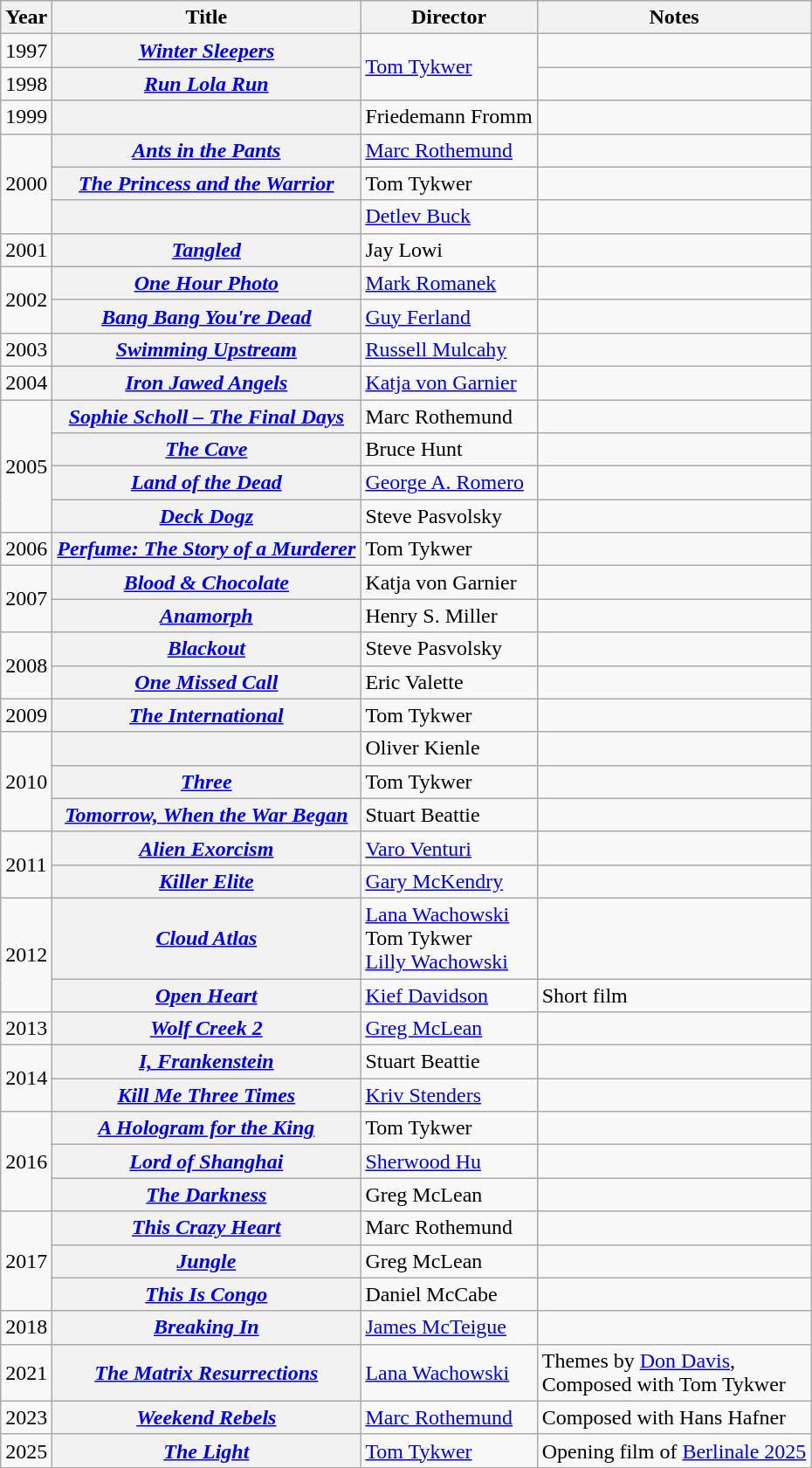<table class="wikitable sortable plainrowheaders">
<tr>
<th>Year</th>
<th>Title</th>
<th>Director</th>
<th>Notes</th>
</tr>
<tr>
<td>1997</td>
<th scope="row" style="text-align:center;"><em><a href='#'>Winter Sleepers</a></em></th>
<td rowspan=2><a href='#'>Tom Tykwer</a></td>
<td></td>
</tr>
<tr>
<td>1998</td>
<th scope="row" style="text-align:center;"><em><a href='#'>Run Lola Run</a></em></th>
<td></td>
</tr>
<tr>
<td>1999</td>
<th scope="row" style="text-align:center;"><em></em></th>
<td>Friedemann Fromm</td>
<td></td>
</tr>
<tr>
<td rowspan=3>2000</td>
<th scope="row" style="text-align:center;"><em><a href='#'>Ants in the Pants</a></em></th>
<td><a href='#'>Marc Rothemund</a></td>
<td></td>
</tr>
<tr>
<th scope="row" style="text-align:center;"><em><a href='#'>The Princess and the Warrior</a></em></th>
<td>Tom Tykwer</td>
<td></td>
</tr>
<tr>
<th scope="row" style="text-align:center;"><em></em></th>
<td><a href='#'>Detlev Buck</a></td>
<td></td>
</tr>
<tr>
<td>2001</td>
<th scope="row" style="text-align:center;"><em><a href='#'>Tangled</a></em></th>
<td>Jay Lowi</td>
<td></td>
</tr>
<tr>
<td rowspan=2>2002</td>
<th scope="row" style="text-align:center;"><em><a href='#'>One Hour Photo</a></em></th>
<td><a href='#'>Mark Romanek</a></td>
<td></td>
</tr>
<tr>
<th scope="row" style="text-align:center;"><em><a href='#'>Bang Bang You're Dead</a></em></th>
<td><a href='#'>Guy Ferland</a></td>
<td></td>
</tr>
<tr>
<td>2003</td>
<th scope="row" style="text-align:center;"><em><a href='#'>Swimming Upstream</a></em></th>
<td><a href='#'>Russell Mulcahy</a></td>
<td></td>
</tr>
<tr>
<td>2004</td>
<th scope="row" style="text-align:center;"><em><a href='#'>Iron Jawed Angels</a></em></th>
<td><a href='#'>Katja von Garnier</a></td>
<td></td>
</tr>
<tr>
<td rowspan=4>2005</td>
<th scope="row" style="text-align:center;"><em><a href='#'>Sophie Scholl – The Final Days</a></em></th>
<td>Marc Rothemund</td>
<td></td>
</tr>
<tr>
<th scope="row" style="text-align:center;"><em><a href='#'>The Cave</a></em></th>
<td>Bruce Hunt</td>
<td></td>
</tr>
<tr>
<th scope="row" style="text-align:center;"><em><a href='#'>Land of the Dead</a></em></th>
<td><a href='#'>George A. Romero</a></td>
<td></td>
</tr>
<tr>
<th scope="row" style="text-align:center;"><em><a href='#'>Deck Dogz</a></em></th>
<td>Steve Pasvolsky</td>
<td></td>
</tr>
<tr>
<td>2006</td>
<th scope="row" style="text-align:center;"><em><a href='#'>Perfume: The Story of a Murderer</a></em></th>
<td>Tom Tykwer</td>
<td></td>
</tr>
<tr>
<td rowspan=2>2007</td>
<th scope="row" style="text-align:center;"><em><a href='#'>Blood & Chocolate</a></em></th>
<td>Katja von Garnier</td>
<td></td>
</tr>
<tr>
<th scope="row" style="text-align:center;"><em><a href='#'>Anamorph</a></em></th>
<td>Henry S. Miller</td>
<td></td>
</tr>
<tr>
<td rowspan=2>2008</td>
<th scope="row" style="text-align:center;"><em><a href='#'>Blackout</a></em></th>
<td>Steve Pasvolsky</td>
<td></td>
</tr>
<tr>
<th scope="row" style="text-align:center;"><em><a href='#'>One Missed Call</a></em></th>
<td>Eric Valette</td>
<td></td>
</tr>
<tr>
<td>2009</td>
<th scope="row" style="text-align:center;"><em><a href='#'>The International</a></em></th>
<td>Tom Tykwer</td>
<td></td>
</tr>
<tr>
<td rowspan=3>2010</td>
<th scope="row" style="text-align:center;"><em></em></th>
<td>Oliver Kienle</td>
<td></td>
</tr>
<tr>
<th scope="row" style="text-align:center;"><em><a href='#'>Three</a></em></th>
<td>Tom Tykwer</td>
<td></td>
</tr>
<tr>
<th scope="row" style="text-align:center;"><em><a href='#'>Tomorrow, When the War Began</a></em></th>
<td>Stuart Beattie</td>
<td></td>
</tr>
<tr>
<td rowspan=2>2011</td>
<th scope="row" style="text-align:center;"><em><a href='#'>Alien Exorcism</a></em></th>
<td><a href='#'>Varo Venturi</a></td>
<td></td>
</tr>
<tr>
<th scope="row" style="text-align:center;"><em><a href='#'>Killer Elite</a></em></th>
<td><a href='#'>Gary McKendry</a></td>
<td></td>
</tr>
<tr>
<td rowspan=2>2012</td>
<th scope="row" style="text-align:center;"><em><a href='#'>Cloud Atlas</a></em></th>
<td><a href='#'>Lana Wachowski</a><br>Tom Tykwer<br><a href='#'>Lilly Wachowski</a></td>
<td></td>
</tr>
<tr>
<th scope="row" style="text-align:center;"><em><a href='#'>Open Heart</a></em></th>
<td><a href='#'>Kief Davidson</a></td>
<td>Short film</td>
</tr>
<tr>
<td>2013</td>
<th scope="row" style="text-align:center;"><em><a href='#'>Wolf Creek 2</a></em></th>
<td><a href='#'>Greg McLean</a></td>
<td></td>
</tr>
<tr>
<td rowspan=2>2014</td>
<th scope="row" style="text-align:center;"><em><a href='#'>I, Frankenstein</a></em></th>
<td>Stuart Beattie</td>
<td></td>
</tr>
<tr>
<th scope="row" style="text-align:center;"><em><a href='#'>Kill Me Three Times</a></em></th>
<td><a href='#'>Kriv Stenders</a></td>
<td></td>
</tr>
<tr>
<td rowspan=3>2016</td>
<th scope="row" style="text-align:center;"><em><a href='#'>A Hologram for the King</a></em></th>
<td>Tom Tykwer</td>
<td></td>
</tr>
<tr>
<th scope="row" style="text-align:center;"><em><a href='#'>Lord of Shanghai</a></em></th>
<td><a href='#'>Sherwood Hu</a></td>
<td></td>
</tr>
<tr>
<th scope="row" style="text-align:center;"><em><a href='#'>The Darkness</a></em></th>
<td>Greg McLean</td>
<td></td>
</tr>
<tr>
<td rowspan=3>2017</td>
<th scope="row" style="text-align:center;"><em><a href='#'>This Crazy Heart</a></em></th>
<td>Marc Rothemund</td>
<td></td>
</tr>
<tr>
<th scope="row" style="text-align:center;"><em><a href='#'>Jungle</a></em></th>
<td>Greg McLean</td>
<td></td>
</tr>
<tr>
<th scope="row" style="text-align:center;"><em><a href='#'>This Is Congo</a></em></th>
<td>Daniel McCabe</td>
<td></td>
</tr>
<tr>
<td>2018</td>
<th scope="row" style="text-align:center;"><em><a href='#'>Breaking In</a></em></th>
<td><a href='#'>James McTeigue</a></td>
<td></td>
</tr>
<tr>
<td>2021</td>
<th scope="row" style="text-align:center;"><em><a href='#'>The Matrix Resurrections</a></em></th>
<td><a href='#'>Lana Wachowski</a></td>
<td>Themes by <a href='#'>Don Davis</a>,<br>Composed with Tom Tykwer</td>
</tr>
<tr>
<td rowspan="1">2023</td>
<th scope="row" style="text-align:center;"><em><a href='#'>Weekend Rebels</a></em></th>
<td><a href='#'>Marc Rothemund</a></td>
<td>Composed with Hans Hafner</td>
</tr>
<tr>
<td>2025</td>
<th scope="row" style="text-align:center;"><em><a href='#'>The Light</a></em></th>
<td><a href='#'>Tom Tykwer</a></td>
<td>Opening film of <a href='#'>Berlinale 2025</a></td>
</tr>
<tr>
</tr>
</table>
